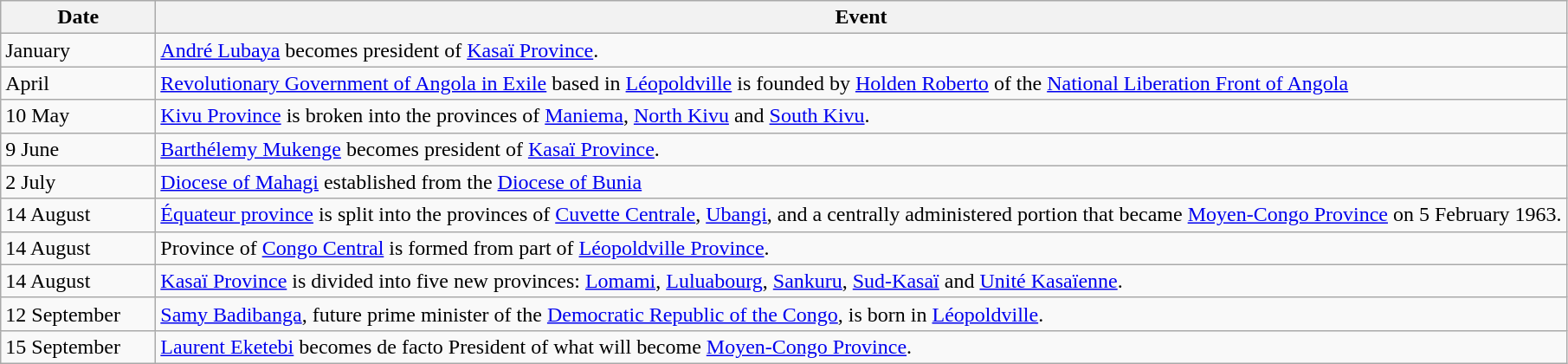<table class=wikitable>
<tr>
<th style="width:7em">Date</th>
<th>Event</th>
</tr>
<tr>
<td>January</td>
<td><a href='#'>André Lubaya</a> becomes president of <a href='#'>Kasaï Province</a>.</td>
</tr>
<tr>
<td>April</td>
<td><a href='#'>Revolutionary Government of Angola in Exile</a> based in <a href='#'>Léopoldville</a> is founded by <a href='#'>Holden Roberto</a> of the <a href='#'>National Liberation Front of Angola</a></td>
</tr>
<tr>
<td>10 May</td>
<td><a href='#'>Kivu Province</a> is broken into the provinces of <a href='#'>Maniema</a>, <a href='#'>North Kivu</a> and <a href='#'>South Kivu</a>.</td>
</tr>
<tr>
<td>9 June</td>
<td><a href='#'>Barthélemy Mukenge</a> becomes president of <a href='#'>Kasaï Province</a>.</td>
</tr>
<tr>
<td>2 July</td>
<td><a href='#'>Diocese of Mahagi</a> established from the <a href='#'>Diocese of Bunia</a></td>
</tr>
<tr>
<td>14 August</td>
<td><a href='#'>Équateur province</a> is split into the provinces of <a href='#'>Cuvette Centrale</a>, <a href='#'>Ubangi</a>, and a centrally administered portion that became <a href='#'>Moyen-Congo Province</a> on 5 February 1963.</td>
</tr>
<tr>
<td>14 August</td>
<td>Province of <a href='#'>Congo Central</a>  is formed from part of <a href='#'>Léopoldville Province</a>.</td>
</tr>
<tr>
<td>14 August</td>
<td><a href='#'>Kasaï Province</a>  is divided into five new provinces: <a href='#'>Lomami</a>, <a href='#'>Luluabourg</a>, <a href='#'>Sankuru</a>, <a href='#'>Sud-Kasaï</a> and <a href='#'>Unité Kasaïenne</a>.</td>
</tr>
<tr>
<td>12 September</td>
<td><a href='#'>Samy Badibanga</a>, future prime minister of the <a href='#'>Democratic Republic of the Congo</a>, is born in <a href='#'>Léopoldville</a>.</td>
</tr>
<tr>
<td>15 September</td>
<td><a href='#'>Laurent Eketebi</a> becomes de facto President of what will become <a href='#'>Moyen-Congo Province</a>.</td>
</tr>
</table>
